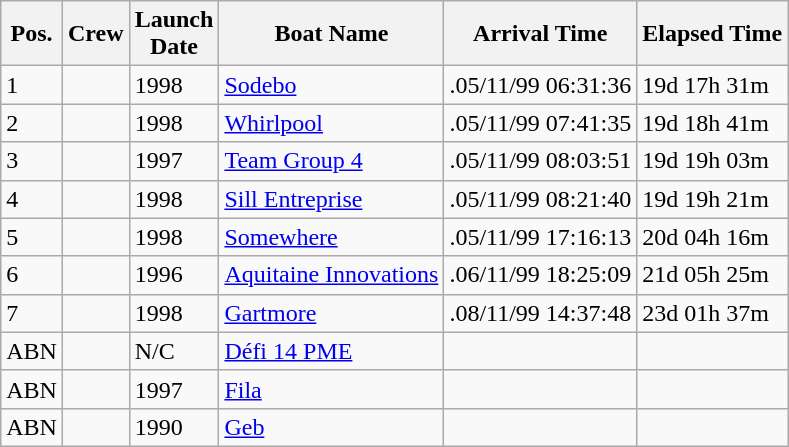<table class="wikitable sortable">
<tr>
<th>Pos.</th>
<th>Crew</th>
<th>Launch<br>Date</th>
<th>Boat Name</th>
<th>Arrival Time</th>
<th>Elapsed Time</th>
</tr>
<tr>
<td>1</td>
<td><br></td>
<td>1998</td>
<td><a href='#'>Sodebo</a></td>
<td>.05/11/99 06:31:36</td>
<td>19d 17h 31m</td>
</tr>
<tr>
<td>2</td>
<td><br></td>
<td>1998</td>
<td><a href='#'>Whirlpool</a></td>
<td>.05/11/99 07:41:35</td>
<td>19d 18h 41m</td>
</tr>
<tr>
<td>3</td>
<td><br></td>
<td>1997</td>
<td><a href='#'>Team Group 4</a></td>
<td>.05/11/99 08:03:51</td>
<td>19d 19h 03m</td>
</tr>
<tr>
<td>4</td>
<td><br></td>
<td>1998</td>
<td><a href='#'>Sill Entreprise</a></td>
<td>.05/11/99 08:21:40</td>
<td>19d 19h 21m</td>
</tr>
<tr>
<td>5</td>
<td><br></td>
<td>1998</td>
<td><a href='#'>Somewhere</a></td>
<td>.05/11/99 17:16:13</td>
<td>20d 04h 16m</td>
</tr>
<tr>
<td>6</td>
<td><br></td>
<td>1996</td>
<td><a href='#'>Aquitaine Innovations</a></td>
<td>.06/11/99 18:25:09</td>
<td>21d 05h 25m</td>
</tr>
<tr>
<td>7</td>
<td><br></td>
<td>1998</td>
<td><a href='#'>Gartmore</a></td>
<td>.08/11/99 14:37:48</td>
<td>23d 01h 37m</td>
</tr>
<tr>
<td>ABN</td>
<td><br></td>
<td>N/C</td>
<td><a href='#'>Défi 14 PME</a></td>
<td></td>
<td></td>
</tr>
<tr>
<td>ABN</td>
<td><br></td>
<td>1997</td>
<td><a href='#'>Fila</a></td>
<td></td>
<td></td>
</tr>
<tr>
<td>ABN</td>
<td><br></td>
<td>1990</td>
<td><a href='#'>Geb</a></td>
<td></td>
<td></td>
</tr>
</table>
